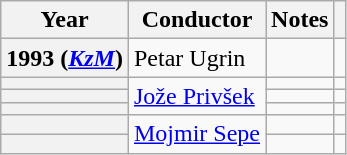<table class="wikitable plainrowheaders">
<tr>
<th scope="col">Year</th>
<th scope="col">Conductor</th>
<th scope="col">Notes</th>
<th scope="col"></th>
</tr>
<tr>
<th scope="row">1993 (<em><a href='#'>KzM</a></em>)</th>
<td>Petar Ugrin</td>
<td></td>
<td></td>
</tr>
<tr>
<th scope="row"></th>
<td rowspan="3"><a href='#'>Jože Privšek</a></td>
<td></td>
<td></td>
</tr>
<tr>
<th scope="row"></th>
<td></td>
<td></td>
</tr>
<tr>
<th scope="row"></th>
<td></td>
<td></td>
</tr>
<tr>
<th scope="row"></th>
<td rowspan="2"><a href='#'>Mojmir Sepe</a></td>
<td></td>
<td></td>
</tr>
<tr>
<th scope="row"></th>
<td></td>
<td></td>
</tr>
</table>
